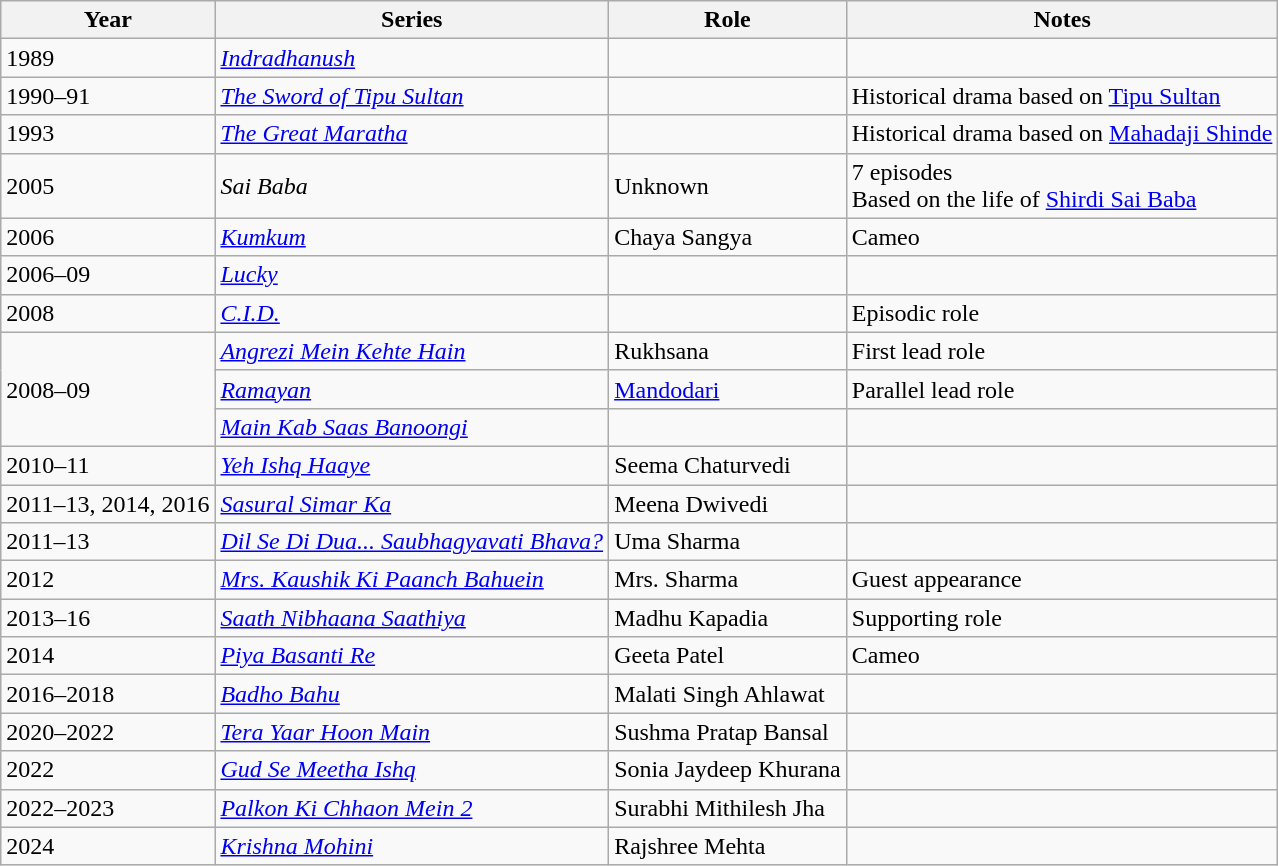<table class="wikitable sortable">
<tr>
<th>Year</th>
<th>Series</th>
<th>Role</th>
<th>Notes</th>
</tr>
<tr>
<td>1989</td>
<td><em><a href='#'>Indradhanush</a></em></td>
<td></td>
<td></td>
</tr>
<tr>
<td>1990–91</td>
<td><em><a href='#'>The Sword of Tipu Sultan</a></em></td>
<td></td>
<td>Historical drama based on <a href='#'>Tipu Sultan</a></td>
</tr>
<tr>
<td>1993</td>
<td><em><a href='#'>The Great Maratha</a></em></td>
<td></td>
<td>Historical drama based on <a href='#'>Mahadaji Shinde</a></td>
</tr>
<tr>
<td>2005</td>
<td><em>Sai Baba</em></td>
<td>Unknown</td>
<td>7 episodes <br> Based on the life of <a href='#'>Shirdi Sai Baba</a></td>
</tr>
<tr>
<td>2006</td>
<td><em><a href='#'>Kumkum</a></em></td>
<td>Chaya Sangya</td>
<td>Cameo</td>
</tr>
<tr>
<td>2006–09</td>
<td><em><a href='#'>Lucky</a></em></td>
<td></td>
<td></td>
</tr>
<tr>
<td>2008</td>
<td><em><a href='#'>C.I.D.</a></em></td>
<td></td>
<td>Episodic role</td>
</tr>
<tr>
<td rowspan=3>2008–09</td>
<td><em><a href='#'>Angrezi Mein Kehte Hain</a></em></td>
<td>Rukhsana</td>
<td>First lead role</td>
</tr>
<tr>
<td><em><a href='#'>Ramayan</a></em></td>
<td><a href='#'>Mandodari</a></td>
<td>Parallel lead role</td>
</tr>
<tr>
<td><em><a href='#'>Main Kab Saas Banoongi</a></em></td>
<td></td>
<td></td>
</tr>
<tr>
<td>2010–11</td>
<td><em><a href='#'>Yeh Ishq Haaye</a></em></td>
<td>Seema Chaturvedi</td>
<td></td>
</tr>
<tr>
<td>2011–13, 2014, 2016</td>
<td><em><a href='#'>Sasural Simar Ka</a></em></td>
<td>Meena Dwivedi</td>
<td></td>
</tr>
<tr>
<td>2011–13</td>
<td><em><a href='#'>Dil Se Di Dua... Saubhagyavati Bhava?</a></em></td>
<td>Uma Sharma</td>
<td></td>
</tr>
<tr>
<td>2012</td>
<td><em><a href='#'>Mrs. Kaushik Ki Paanch Bahuein</a></em></td>
<td>Mrs. Sharma</td>
<td>Guest appearance</td>
</tr>
<tr>
<td>2013–16</td>
<td><em><a href='#'>Saath Nibhaana Saathiya</a></em></td>
<td>Madhu Kapadia</td>
<td>Supporting role</td>
</tr>
<tr>
<td>2014</td>
<td><em><a href='#'>Piya Basanti Re</a></em></td>
<td>Geeta Patel</td>
<td>Cameo</td>
</tr>
<tr>
<td>2016–2018</td>
<td><em><a href='#'>Badho Bahu</a></em></td>
<td>Malati Singh Ahlawat</td>
<td></td>
</tr>
<tr>
<td>2020–2022</td>
<td><em><a href='#'>Tera Yaar Hoon Main</a></em></td>
<td>Sushma Pratap Bansal</td>
<td></td>
</tr>
<tr>
<td>2022</td>
<td><em><a href='#'>Gud Se Meetha Ishq</a></em></td>
<td>Sonia Jaydeep Khurana</td>
<td></td>
</tr>
<tr>
<td>2022–2023</td>
<td><em><a href='#'>Palkon Ki Chhaon Mein 2</a></em></td>
<td>Surabhi Mithilesh Jha</td>
<td></td>
</tr>
<tr>
<td>2024</td>
<td><em><a href='#'>Krishna Mohini</a></em></td>
<td>Rajshree Mehta</td>
<td></td>
</tr>
</table>
